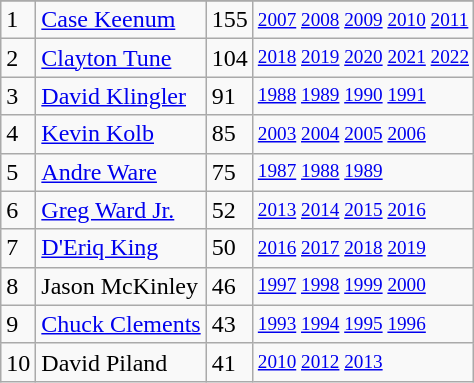<table class="wikitable">
<tr>
</tr>
<tr>
<td>1</td>
<td><a href='#'>Case Keenum</a></td>
<td>155</td>
<td style="font-size:80%;"><a href='#'>2007</a> <a href='#'>2008</a> <a href='#'>2009</a> <a href='#'>2010</a> <a href='#'>2011</a></td>
</tr>
<tr>
<td>2</td>
<td><a href='#'>Clayton Tune</a></td>
<td>104</td>
<td style="font-size:80%;"><a href='#'>2018</a> <a href='#'>2019</a> <a href='#'>2020</a> <a href='#'>2021</a> <a href='#'>2022</a></td>
</tr>
<tr>
<td>3</td>
<td><a href='#'>David Klingler</a></td>
<td>91</td>
<td style="font-size:80%;"><a href='#'>1988</a> <a href='#'>1989</a> <a href='#'>1990</a> <a href='#'>1991</a></td>
</tr>
<tr>
<td>4</td>
<td><a href='#'>Kevin Kolb</a></td>
<td>85</td>
<td style="font-size:80%;"><a href='#'>2003</a> <a href='#'>2004</a> <a href='#'>2005</a> <a href='#'>2006</a></td>
</tr>
<tr>
<td>5</td>
<td><a href='#'>Andre Ware</a></td>
<td>75</td>
<td style="font-size:80%;"><a href='#'>1987</a> <a href='#'>1988</a> <a href='#'>1989</a></td>
</tr>
<tr>
<td>6</td>
<td><a href='#'>Greg Ward Jr.</a></td>
<td>52</td>
<td style="font-size:80%;"><a href='#'>2013</a> <a href='#'>2014</a> <a href='#'>2015</a> <a href='#'>2016</a></td>
</tr>
<tr>
<td>7</td>
<td><a href='#'>D'Eriq King</a></td>
<td>50</td>
<td style="font-size:80%;"><a href='#'>2016</a> <a href='#'>2017</a> <a href='#'>2018</a> <a href='#'>2019</a></td>
</tr>
<tr>
<td>8</td>
<td>Jason McKinley</td>
<td>46</td>
<td style="font-size:80%;"><a href='#'>1997</a> <a href='#'>1998</a> <a href='#'>1999</a> <a href='#'>2000</a></td>
</tr>
<tr>
<td>9</td>
<td><a href='#'>Chuck Clements</a></td>
<td>43</td>
<td style="font-size:80%;"><a href='#'>1993</a> <a href='#'>1994</a> <a href='#'>1995</a> <a href='#'>1996</a></td>
</tr>
<tr>
<td>10</td>
<td>David Piland</td>
<td>41</td>
<td style="font-size:80%;"><a href='#'>2010</a> <a href='#'>2012</a> <a href='#'>2013</a></td>
</tr>
</table>
